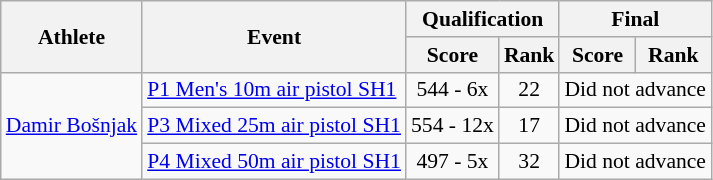<table class=wikitable style="font-size:90%">
<tr>
<th rowspan="2">Athlete</th>
<th rowspan="2">Event</th>
<th colspan="2">Qualification</th>
<th colspan="2">Final</th>
</tr>
<tr>
<th>Score</th>
<th>Rank</th>
<th>Score</th>
<th>Rank</th>
</tr>
<tr align=center>
<td rowspan=3 align=left><a href='#'>Damir Bošnjak</a></td>
<td align=left><a href='#'>P1 Men's 10m air pistol SH1</a></td>
<td>544 - 6x</td>
<td>22</td>
<td colspan=2>Did not advance</td>
</tr>
<tr align=center>
<td align=left><a href='#'>P3 Mixed 25m air pistol SH1</a></td>
<td>554 - 12x</td>
<td>17</td>
<td colspan=2>Did not advance</td>
</tr>
<tr align=center>
<td align=left><a href='#'>P4 Mixed 50m air pistol SH1</a></td>
<td>497 - 5x</td>
<td>32</td>
<td colspan=2>Did not advance</td>
</tr>
</table>
